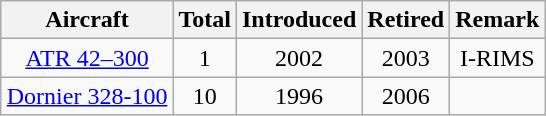<table class="wikitable" style="margin:auto;text-align:center">
<tr>
<th>Aircraft</th>
<th>Total</th>
<th>Introduced</th>
<th>Retired</th>
<th>Remark</th>
</tr>
<tr>
<td><a href='#'>ATR 42–300</a></td>
<td>1</td>
<td>2002</td>
<td>2003</td>
<td>I-RIMS</td>
</tr>
<tr>
<td><a href='#'>Dornier 328-100</a></td>
<td>10</td>
<td>1996</td>
<td>2006</td>
<td></td>
</tr>
</table>
